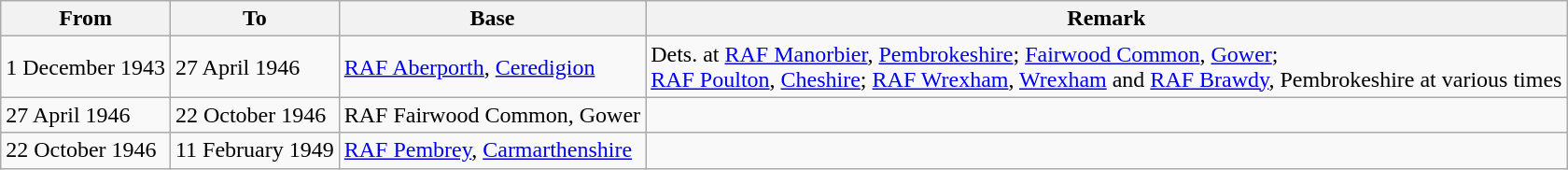<table class="wikitable">
<tr>
<th>From</th>
<th>To</th>
<th>Base</th>
<th>Remark</th>
</tr>
<tr>
<td>1 December 1943</td>
<td>27 April 1946</td>
<td><a href='#'>RAF Aberporth</a>, <a href='#'>Ceredigion</a></td>
<td>Dets. at <a href='#'>RAF Manorbier</a>, <a href='#'>Pembrokeshire</a>; <a href='#'>Fairwood Common</a>, <a href='#'>Gower</a>;<br> <a href='#'>RAF Poulton</a>, <a href='#'>Cheshire</a>; <a href='#'>RAF Wrexham</a>, <a href='#'>Wrexham</a> and <a href='#'>RAF Brawdy</a>, Pembrokeshire at various times</td>
</tr>
<tr>
<td>27 April 1946</td>
<td>22 October 1946</td>
<td>RAF Fairwood Common, Gower</td>
<td></td>
</tr>
<tr>
<td>22 October 1946</td>
<td>11 February 1949</td>
<td><a href='#'>RAF Pembrey</a>, <a href='#'>Carmarthenshire</a></td>
<td></td>
</tr>
</table>
